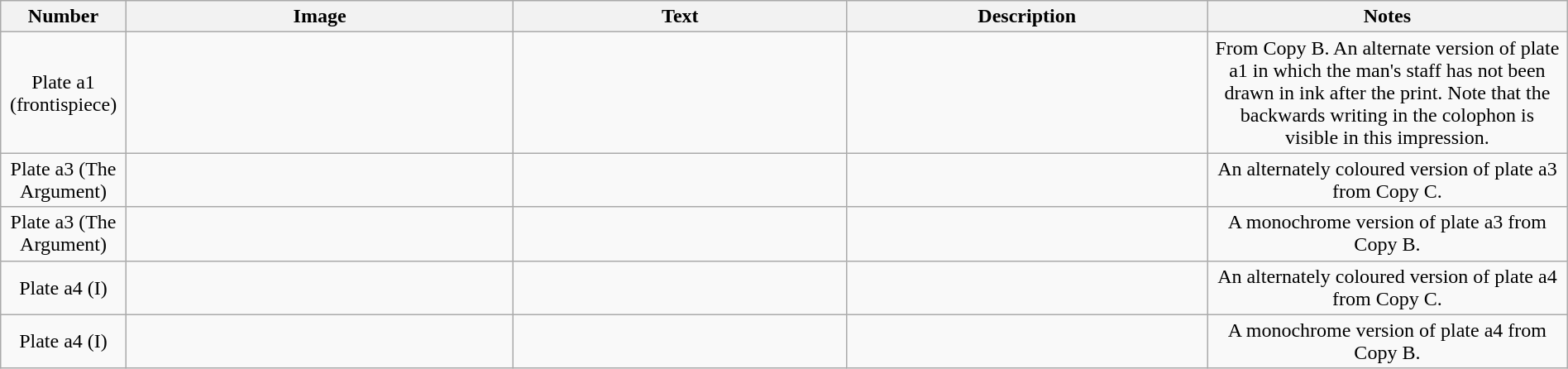<table style="text-align:center; width:100%" class="wikitable">
<tr>
<th width=8%>Number</th>
<th width=305px>Image</th>
<th>Text</th>
<th width=23%>Description</th>
<th width=23%>Notes</th>
</tr>
<tr>
<td width=auto>Plate a1 (frontispiece)</td>
<td></td>
<td></td>
<td></td>
<td>From Copy B. An alternate version of plate a1 in which the man's staff has not been drawn in ink after the print. Note that the backwards writing in the colophon is visible in this impression.</td>
</tr>
<tr>
<td width=auto>Plate a3 (The Argument)</td>
<td></td>
<td></td>
<td></td>
<td>An alternately coloured version of plate a3 from Copy C.</td>
</tr>
<tr>
<td width=auto>Plate a3 (The Argument)</td>
<td></td>
<td></td>
<td></td>
<td>A monochrome version of plate a3 from Copy B.</td>
</tr>
<tr>
<td width=auto>Plate a4 (I)</td>
<td></td>
<td></td>
<td></td>
<td>An alternately coloured version of plate a4 from Copy C.</td>
</tr>
<tr>
<td width=auto>Plate a4 (I)</td>
<td></td>
<td></td>
<td></td>
<td>A monochrome version of plate a4 from Copy B.</td>
</tr>
</table>
